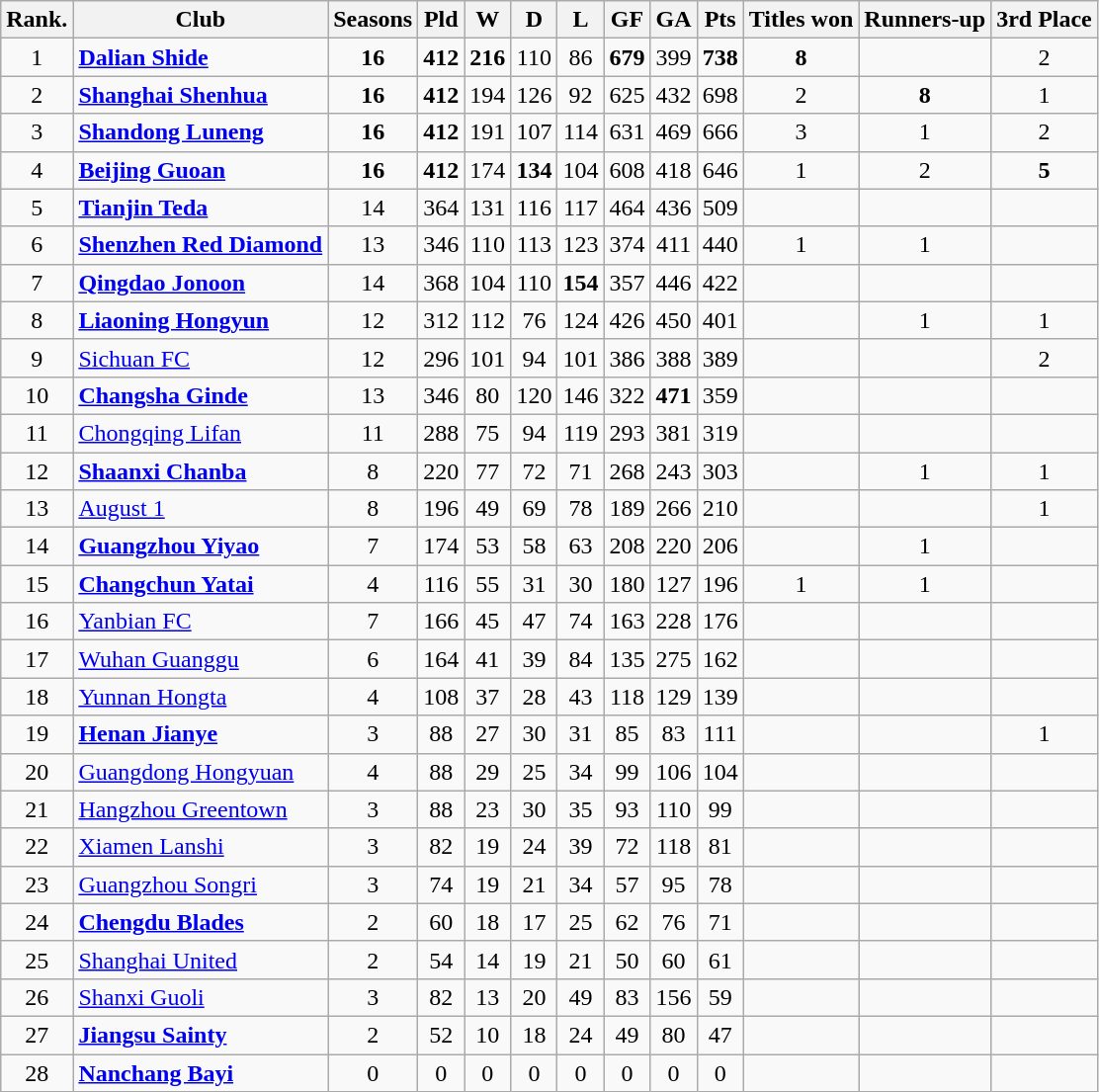<table class="wikitable sortable" style="text-align:center;">
<tr>
<th>Rank.</th>
<th>Club</th>
<th>Seasons</th>
<th>Pld</th>
<th>W</th>
<th>D</th>
<th>L</th>
<th>GF</th>
<th>GA</th>
<th>Pts</th>
<th>Titles won</th>
<th>Runners-up</th>
<th>3rd Place</th>
</tr>
<tr>
<td>1</td>
<td align=left><strong><a href='#'>Dalian Shide</a></strong></td>
<td><strong>16</strong></td>
<td><strong>412</strong></td>
<td><strong>216</strong></td>
<td>110</td>
<td>86</td>
<td><strong>679</strong></td>
<td>399</td>
<td><strong>738</strong></td>
<td><strong>8</strong></td>
<td></td>
<td>2</td>
</tr>
<tr>
<td>2</td>
<td align=left><strong><a href='#'>Shanghai Shenhua</a></strong></td>
<td><strong>16</strong></td>
<td><strong>412</strong></td>
<td>194</td>
<td>126</td>
<td>92</td>
<td>625</td>
<td>432</td>
<td>698</td>
<td>2</td>
<td><strong>8</strong></td>
<td>1</td>
</tr>
<tr>
<td>3</td>
<td align=left><strong><a href='#'>Shandong Luneng</a></strong></td>
<td><strong>16</strong></td>
<td><strong>412</strong></td>
<td>191</td>
<td>107</td>
<td>114</td>
<td>631</td>
<td>469</td>
<td>666</td>
<td>3</td>
<td>1</td>
<td>2</td>
</tr>
<tr>
<td>4</td>
<td align=left><strong><a href='#'>Beijing Guoan</a></strong></td>
<td><strong>16</strong></td>
<td><strong>412</strong></td>
<td>174</td>
<td><strong>134</strong></td>
<td>104</td>
<td>608</td>
<td>418</td>
<td>646</td>
<td>1</td>
<td>2</td>
<td><strong>5</strong></td>
</tr>
<tr>
<td>5</td>
<td align=left><strong><a href='#'>Tianjin Teda</a></strong></td>
<td>14</td>
<td>364</td>
<td>131</td>
<td>116</td>
<td>117</td>
<td>464</td>
<td>436</td>
<td>509</td>
<td></td>
<td></td>
<td></td>
</tr>
<tr>
<td>6</td>
<td align=left><strong><a href='#'>Shenzhen Red Diamond</a></strong></td>
<td>13</td>
<td>346</td>
<td>110</td>
<td>113</td>
<td>123</td>
<td>374</td>
<td>411</td>
<td>440</td>
<td>1</td>
<td>1</td>
<td></td>
</tr>
<tr>
<td>7</td>
<td align=left><strong><a href='#'>Qingdao Jonoon</a></strong></td>
<td>14</td>
<td>368</td>
<td>104</td>
<td>110</td>
<td><strong>154</strong></td>
<td>357</td>
<td>446</td>
<td>422</td>
<td></td>
<td></td>
<td></td>
</tr>
<tr>
<td>8</td>
<td align=left><strong><a href='#'>Liaoning Hongyun</a></strong></td>
<td>12</td>
<td>312</td>
<td>112</td>
<td>76</td>
<td>124</td>
<td>426</td>
<td>450</td>
<td>401</td>
<td></td>
<td>1</td>
<td>1</td>
</tr>
<tr>
<td>9</td>
<td align=left><a href='#'>Sichuan FC</a></td>
<td>12</td>
<td>296</td>
<td>101</td>
<td>94</td>
<td>101</td>
<td>386</td>
<td>388</td>
<td>389</td>
<td></td>
<td></td>
<td>2</td>
</tr>
<tr>
<td>10</td>
<td align=left><strong><a href='#'>Changsha Ginde</a></strong></td>
<td>13</td>
<td>346</td>
<td>80</td>
<td>120</td>
<td>146</td>
<td>322</td>
<td><strong>471</strong></td>
<td>359</td>
<td></td>
<td></td>
<td></td>
</tr>
<tr>
<td>11</td>
<td align=left><a href='#'>Chongqing Lifan</a></td>
<td>11</td>
<td>288</td>
<td>75</td>
<td>94</td>
<td>119</td>
<td>293</td>
<td>381</td>
<td>319</td>
<td></td>
<td></td>
<td></td>
</tr>
<tr>
<td>12</td>
<td align=left><strong><a href='#'>Shaanxi Chanba</a></strong></td>
<td>8</td>
<td>220</td>
<td>77</td>
<td>72</td>
<td>71</td>
<td>268</td>
<td>243</td>
<td>303</td>
<td></td>
<td>1</td>
<td>1</td>
</tr>
<tr>
<td>13</td>
<td align=left><a href='#'>August 1</a></td>
<td>8</td>
<td>196</td>
<td>49</td>
<td>69</td>
<td>78</td>
<td>189</td>
<td>266</td>
<td>210</td>
<td></td>
<td></td>
<td>1</td>
</tr>
<tr>
<td>14</td>
<td align=left><strong><a href='#'>Guangzhou Yiyao</a></strong></td>
<td>7</td>
<td>174</td>
<td>53</td>
<td>58</td>
<td>63</td>
<td>208</td>
<td>220</td>
<td>206</td>
<td></td>
<td>1</td>
<td></td>
</tr>
<tr>
<td>15</td>
<td align=left><strong><a href='#'>Changchun Yatai</a></strong></td>
<td>4</td>
<td>116</td>
<td>55</td>
<td>31</td>
<td>30</td>
<td>180</td>
<td>127</td>
<td>196</td>
<td>1</td>
<td>1</td>
<td></td>
</tr>
<tr>
<td>16</td>
<td align=left><a href='#'>Yanbian FC</a></td>
<td>7</td>
<td>166</td>
<td>45</td>
<td>47</td>
<td>74</td>
<td>163</td>
<td>228</td>
<td>176</td>
<td></td>
<td></td>
<td></td>
</tr>
<tr>
<td>17</td>
<td align=left><a href='#'>Wuhan Guanggu</a></td>
<td>6</td>
<td>164</td>
<td>41</td>
<td>39</td>
<td>84</td>
<td>135</td>
<td>275</td>
<td>162</td>
<td></td>
<td></td>
<td></td>
</tr>
<tr>
<td>18</td>
<td align=left><a href='#'>Yunnan Hongta</a></td>
<td>4</td>
<td>108</td>
<td>37</td>
<td>28</td>
<td>43</td>
<td>118</td>
<td>129</td>
<td>139</td>
<td></td>
<td></td>
<td></td>
</tr>
<tr>
<td>19</td>
<td align=left><strong><a href='#'>Henan Jianye</a></strong></td>
<td>3</td>
<td>88</td>
<td>27</td>
<td>30</td>
<td>31</td>
<td>85</td>
<td>83</td>
<td>111</td>
<td></td>
<td></td>
<td>1</td>
</tr>
<tr>
<td>20</td>
<td align=left><a href='#'>Guangdong Hongyuan</a></td>
<td>4</td>
<td>88</td>
<td>29</td>
<td>25</td>
<td>34</td>
<td>99</td>
<td>106</td>
<td>104</td>
<td></td>
<td></td>
<td></td>
</tr>
<tr>
<td>21</td>
<td align=left><a href='#'>Hangzhou Greentown</a></td>
<td>3</td>
<td>88</td>
<td>23</td>
<td>30</td>
<td>35</td>
<td>93</td>
<td>110</td>
<td>99</td>
<td></td>
<td></td>
<td></td>
</tr>
<tr>
<td>22</td>
<td align=left><a href='#'>Xiamen Lanshi</a></td>
<td>3</td>
<td>82</td>
<td>19</td>
<td>24</td>
<td>39</td>
<td>72</td>
<td>118</td>
<td>81</td>
<td></td>
<td></td>
<td></td>
</tr>
<tr>
<td>23</td>
<td align=left><a href='#'>Guangzhou Songri</a></td>
<td>3</td>
<td>74</td>
<td>19</td>
<td>21</td>
<td>34</td>
<td>57</td>
<td>95</td>
<td>78</td>
<td></td>
<td></td>
<td></td>
</tr>
<tr>
<td>24</td>
<td align=left><strong><a href='#'>Chengdu Blades</a></strong></td>
<td>2</td>
<td>60</td>
<td>18</td>
<td>17</td>
<td>25</td>
<td>62</td>
<td>76</td>
<td>71</td>
<td></td>
<td></td>
<td></td>
</tr>
<tr>
<td>25</td>
<td align=left><a href='#'>Shanghai United</a></td>
<td>2</td>
<td>54</td>
<td>14</td>
<td>19</td>
<td>21</td>
<td>50</td>
<td>60</td>
<td>61</td>
<td></td>
<td></td>
<td></td>
</tr>
<tr>
<td>26</td>
<td align=left><a href='#'>Shanxi Guoli</a></td>
<td>3</td>
<td>82</td>
<td>13</td>
<td>20</td>
<td>49</td>
<td>83</td>
<td>156</td>
<td>59</td>
<td></td>
<td></td>
<td></td>
</tr>
<tr>
<td>27</td>
<td align=left><strong><a href='#'>Jiangsu Sainty</a></strong></td>
<td>2</td>
<td>52</td>
<td>10</td>
<td>18</td>
<td>24</td>
<td>49</td>
<td>80</td>
<td>47</td>
<td></td>
<td></td>
<td></td>
</tr>
<tr>
<td>28</td>
<td align=left><strong><a href='#'>Nanchang Bayi</a></strong></td>
<td>0</td>
<td>0</td>
<td>0</td>
<td>0</td>
<td>0</td>
<td>0</td>
<td>0</td>
<td>0</td>
<td></td>
<td></td>
<td></td>
</tr>
</table>
